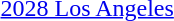<table>
<tr>
<td><a href='#'>2028 Los Angeles</a></td>
<td></td>
<td></td>
<td></td>
</tr>
</table>
